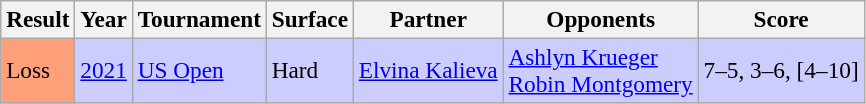<table class="sortable wikitable" style=font-size:97%>
<tr>
<th>Result</th>
<th>Year</th>
<th>Tournament</th>
<th>Surface</th>
<th>Partner</th>
<th>Opponents</th>
<th>Score</th>
</tr>
<tr style="background:#ccf;">
<td bgcolor="ffa07a">Loss</td>
<td><a href='#'>2021</a></td>
<td><a href='#'>US Open</a></td>
<td>Hard</td>
<td> <a href='#'>Elvina Kalieva</a></td>
<td> <a href='#'>Ashlyn Krueger</a> <br>  <a href='#'>Robin Montgomery</a></td>
<td>7–5, 3–6, [4–10]</td>
</tr>
</table>
